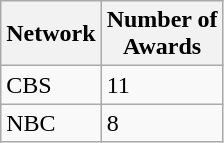<table class="wikitable">
<tr>
<th>Network</th>
<th>Number of<br>Awards</th>
</tr>
<tr>
<td>CBS</td>
<td>11</td>
</tr>
<tr>
<td>NBC</td>
<td>8</td>
</tr>
</table>
